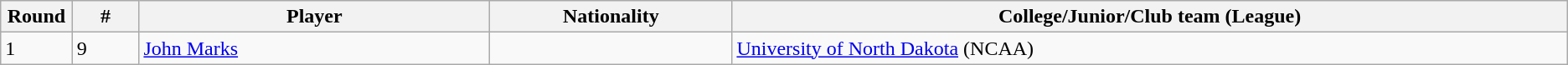<table class="wikitable">
<tr align="center">
<th bgcolor="#DDDDFF" width="4.0%">Round</th>
<th bgcolor="#DDDDFF" width="4.0%">#</th>
<th bgcolor="#DDDDFF" width="21.0%">Player</th>
<th bgcolor="#DDDDFF" width="14.5%">Nationality</th>
<th bgcolor="#DDDDFF" width="50.0%">College/Junior/Club team (League)</th>
</tr>
<tr>
<td>1</td>
<td>9</td>
<td><a href='#'>John Marks</a></td>
<td></td>
<td><a href='#'>University of North Dakota</a> (NCAA)</td>
</tr>
</table>
